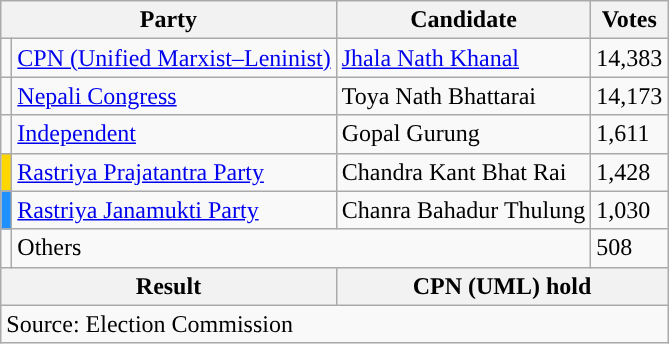<table class="wikitable">
<tr>
<th colspan="2">Party</th>
<th>Candidate</th>
<th>Votes</th>
</tr>
<tr>
<td style="background-color:"></td>
<td><a href='#'>CPN (Unified Marxist–Leninist)</a></td>
<td><a href='#'>Jhala Nath Khanal</a></td>
<td>14,383</td>
</tr>
<tr>
<td style="background-color:"></td>
<td><a href='#'>Nepali Congress</a></td>
<td>Toya Nath Bhattarai</td>
<td>14,173</td>
</tr>
<tr>
<td style="background-color:"></td>
<td><a href='#'>Independent</a></td>
<td>Gopal Gurung</td>
<td>1,611</td>
</tr>
<tr>
<td style="background-color:gold"></td>
<td><a href='#'>Rastriya Prajatantra Party</a></td>
<td>Chandra Kant Bhat Rai</td>
<td>1,428</td>
</tr>
<tr>
<td style="background-color:dodgerblue"></td>
<td><a href='#'>Rastriya Janamukti Party</a></td>
<td>Chanra Bahadur Thulung</td>
<td>1,030</td>
</tr>
<tr>
<td></td>
<td colspan="2">Others</td>
<td>508</td>
</tr>
<tr>
<th colspan="2">Result</th>
<th colspan="2">CPN (UML) hold</th>
</tr>
<tr>
<td colspan="4">Source: Election Commission</td>
</tr>
</table>
